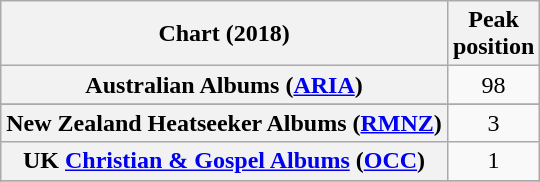<table class="wikitable sortable plainrowheaders" style="text-align:center">
<tr>
<th scope="col">Chart (2018)</th>
<th scope="col">Peak<br>position</th>
</tr>
<tr>
<th scope="row">Australian Albums (<a href='#'>ARIA</a>)</th>
<td>98</td>
</tr>
<tr>
</tr>
<tr>
<th scope="row">New Zealand Heatseeker Albums (<a href='#'>RMNZ</a>)</th>
<td>3</td>
</tr>
<tr>
<th scope="row">UK <a href='#'>Christian & Gospel Albums</a> (<a href='#'>OCC</a>)</th>
<td>1</td>
</tr>
<tr>
</tr>
<tr>
</tr>
<tr>
</tr>
</table>
